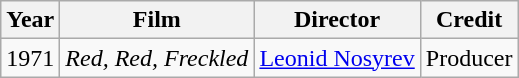<table class="wikitable">
<tr>
<th>Year</th>
<th>Film</th>
<th>Director</th>
<th>Credit</th>
</tr>
<tr>
<td>1971</td>
<td><em>Red, Red, Freckled</em></td>
<td><a href='#'>Leonid Nosyrev</a></td>
<td>Producer</td>
</tr>
</table>
